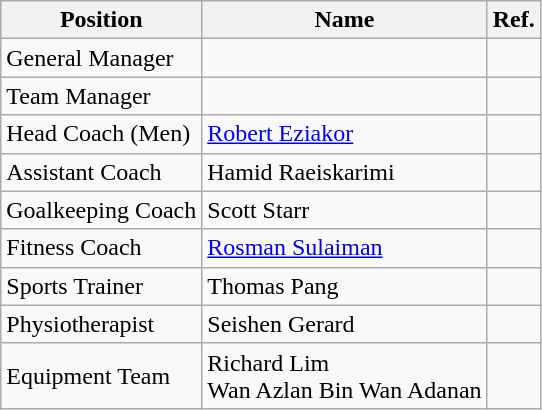<table class="wikitable">
<tr>
<th>Position</th>
<th>Name</th>
<th>Ref.</th>
</tr>
<tr>
<td>General Manager</td>
<td></td>
<td></td>
</tr>
<tr>
<td>Team Manager</td>
<td></td>
<td></td>
</tr>
<tr>
<td>Head Coach (Men)</td>
<td> <a href='#'>Robert Eziakor</a></td>
<td></td>
</tr>
<tr>
<td>Assistant Coach</td>
<td> Hamid Raeiskarimi</td>
<td></td>
</tr>
<tr>
<td>Goalkeeping Coach</td>
<td> Scott Starr</td>
<td></td>
</tr>
<tr>
<td>Fitness Coach</td>
<td> <a href='#'>Rosman Sulaiman</a></td>
<td></td>
</tr>
<tr>
<td>Sports Trainer</td>
<td> Thomas Pang</td>
<td></td>
</tr>
<tr>
<td>Physiotherapist</td>
<td> Seishen Gerard</td>
<td></td>
</tr>
<tr>
<td>Equipment Team</td>
<td> Richard Lim <br>  Wan Azlan Bin Wan Adanan</td>
<td></td>
</tr>
</table>
